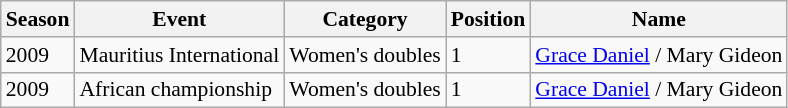<table class="wikitable" style="font-size:90%;">
<tr>
<th>Season</th>
<th>Event</th>
<th>Category</th>
<th>Position</th>
<th>Name</th>
</tr>
<tr>
<td>2009</td>
<td>Mauritius International</td>
<td>Women's doubles</td>
<td>1</td>
<td><a href='#'>Grace Daniel</a> / Mary Gideon</td>
</tr>
<tr>
<td>2009</td>
<td>African championship</td>
<td>Women's doubles</td>
<td>1</td>
<td><a href='#'>Grace Daniel</a> / Mary Gideon</td>
</tr>
</table>
